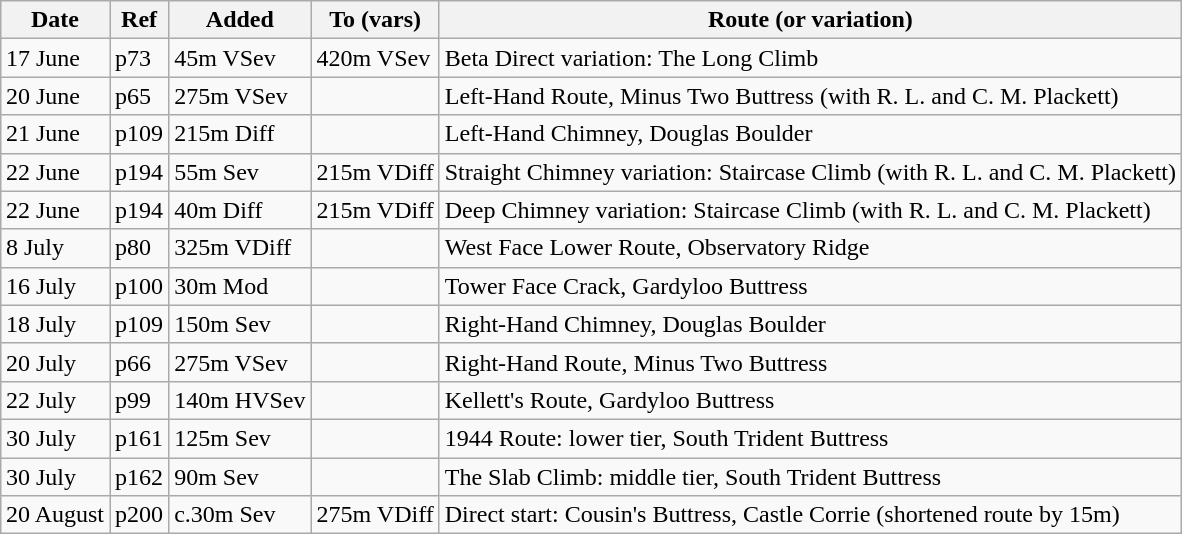<table class="wikitable" style="margin: 1em auto 1em auto;">
<tr>
<th scope="col">Date</th>
<th scope="col">Ref</th>
<th scope="col">Added</th>
<th scope="col">To (vars)</th>
<th scope="col">Route (or variation)</th>
</tr>
<tr>
<td>17 June</td>
<td>p73</td>
<td>45m VSev</td>
<td>420m VSev</td>
<td>Beta Direct variation: The Long Climb</td>
</tr>
<tr>
<td>20 June</td>
<td>p65</td>
<td>275m VSev</td>
<td></td>
<td>Left-Hand Route, Minus Two Buttress (with R. L. and C. M. Plackett)</td>
</tr>
<tr>
<td>21 June</td>
<td>p109</td>
<td>215m Diff</td>
<td></td>
<td>Left-Hand Chimney, Douglas Boulder</td>
</tr>
<tr>
<td>22 June</td>
<td>p194</td>
<td>55m Sev</td>
<td>215m VDiff</td>
<td>Straight Chimney variation: Staircase Climb (with R. L. and C. M. Plackett)</td>
</tr>
<tr>
<td>22 June</td>
<td>p194</td>
<td>40m Diff</td>
<td>215m VDiff</td>
<td>Deep Chimney variation: Staircase Climb (with R. L. and C. M. Plackett)</td>
</tr>
<tr>
<td>8 July</td>
<td>p80</td>
<td>325m VDiff</td>
<td></td>
<td>West Face Lower Route, Observatory Ridge</td>
</tr>
<tr>
<td>16 July</td>
<td>p100</td>
<td>30m Mod</td>
<td></td>
<td>Tower Face Crack, Gardyloo Buttress</td>
</tr>
<tr>
<td>18 July</td>
<td>p109</td>
<td>150m Sev</td>
<td></td>
<td>Right-Hand Chimney, Douglas Boulder</td>
</tr>
<tr>
<td>20 July</td>
<td>p66</td>
<td>275m VSev</td>
<td></td>
<td>Right-Hand Route, Minus Two Buttress</td>
</tr>
<tr>
<td>22 July</td>
<td>p99</td>
<td>140m HVSev</td>
<td></td>
<td>Kellett's Route, Gardyloo Buttress</td>
</tr>
<tr>
<td>30 July</td>
<td>p161</td>
<td>125m Sev</td>
<td></td>
<td>1944 Route: lower tier, South Trident Buttress</td>
</tr>
<tr>
<td>30 July</td>
<td>p162</td>
<td>90m Sev</td>
<td></td>
<td>The Slab Climb: middle tier, South Trident Buttress</td>
</tr>
<tr>
<td>20 August</td>
<td>p200</td>
<td>c.30m Sev</td>
<td>275m VDiff</td>
<td>Direct start: Cousin's Buttress, Castle Corrie (shortened route by 15m)</td>
</tr>
</table>
